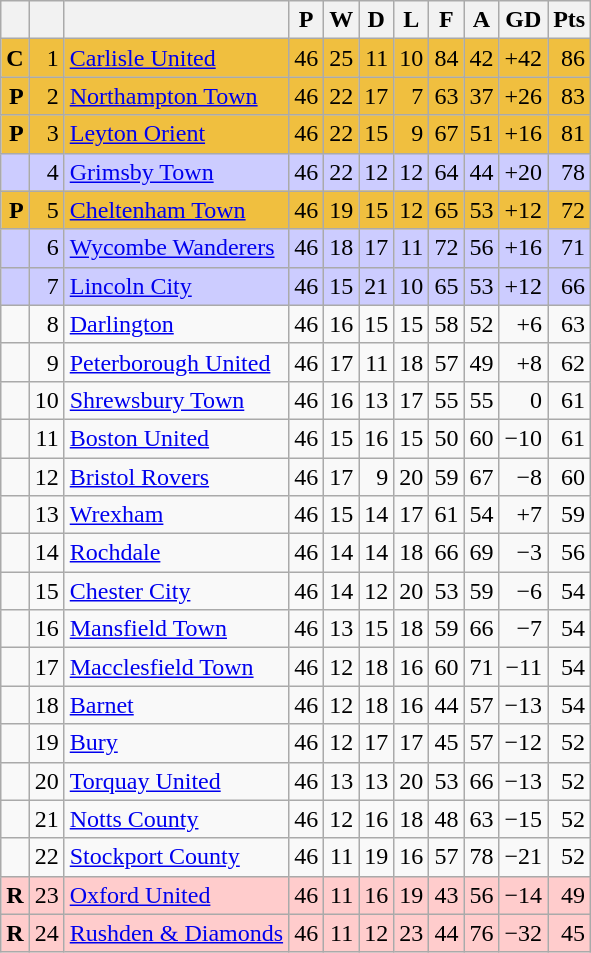<table class="wikitable">
<tr>
<th></th>
<th></th>
<th></th>
<th>P</th>
<th>W</th>
<th>D</th>
<th>L</th>
<th>F</th>
<th>A</th>
<th>GD</th>
<th>Pts</th>
</tr>
<tr style="text-align:right; background:#f0bf3f;">
<td><strong>C</strong></td>
<td>1</td>
<td align="left"><a href='#'>Carlisle United</a></td>
<td>46</td>
<td>25</td>
<td>11</td>
<td>10</td>
<td>84</td>
<td>42</td>
<td>+42</td>
<td>86</td>
</tr>
<tr style="text-align:right; background:#f0bf3f;">
<td><strong>P</strong></td>
<td>2</td>
<td align="left"><a href='#'>Northampton Town</a></td>
<td>46</td>
<td>22</td>
<td>17</td>
<td>7</td>
<td>63</td>
<td>37</td>
<td>+26</td>
<td>83</td>
</tr>
<tr style="text-align:right; background:#f0bf3f;">
<td><strong>P</strong></td>
<td>3</td>
<td align="left"><a href='#'>Leyton Orient</a></td>
<td>46</td>
<td>22</td>
<td>15</td>
<td>9</td>
<td>67</td>
<td>51</td>
<td>+16</td>
<td>81</td>
</tr>
<tr style="text-align:right; background:#ccf;">
<td> </td>
<td>4</td>
<td align="left"><a href='#'>Grimsby Town</a></td>
<td>46</td>
<td>22</td>
<td>12</td>
<td>12</td>
<td>64</td>
<td>44</td>
<td>+20</td>
<td>78</td>
</tr>
<tr style="text-align:right; background:#f0bf3f;">
<td><strong>P</strong></td>
<td>5</td>
<td align="left"><a href='#'>Cheltenham Town</a></td>
<td>46</td>
<td>19</td>
<td>15</td>
<td>12</td>
<td>65</td>
<td>53</td>
<td>+12</td>
<td>72</td>
</tr>
<tr style="text-align:right; background:#ccf;">
<td> </td>
<td>6</td>
<td align="left"><a href='#'>Wycombe Wanderers</a></td>
<td>46</td>
<td>18</td>
<td>17</td>
<td>11</td>
<td>72</td>
<td>56</td>
<td>+16</td>
<td>71</td>
</tr>
<tr style="text-align:right; background:#ccf;">
<td> </td>
<td>7</td>
<td align="left"><a href='#'>Lincoln City</a></td>
<td>46</td>
<td>15</td>
<td>21</td>
<td>10</td>
<td>65</td>
<td>53</td>
<td>+12</td>
<td>66</td>
</tr>
<tr style="text-align:right;">
<td> </td>
<td>8</td>
<td align="left"><a href='#'>Darlington</a></td>
<td>46</td>
<td>16</td>
<td>15</td>
<td>15</td>
<td>58</td>
<td>52</td>
<td>+6</td>
<td>63</td>
</tr>
<tr style="text-align:right;">
<td> </td>
<td>9</td>
<td align="left"><a href='#'>Peterborough United</a></td>
<td>46</td>
<td>17</td>
<td>11</td>
<td>18</td>
<td>57</td>
<td>49</td>
<td>+8</td>
<td>62</td>
</tr>
<tr style="text-align:right;">
<td> </td>
<td>10</td>
<td align="left"><a href='#'>Shrewsbury Town</a></td>
<td>46</td>
<td>16</td>
<td>13</td>
<td>17</td>
<td>55</td>
<td>55</td>
<td>0</td>
<td>61</td>
</tr>
<tr style="text-align:right;">
<td> </td>
<td>11</td>
<td align="left"><a href='#'>Boston United</a></td>
<td>46</td>
<td>15</td>
<td>16</td>
<td>15</td>
<td>50</td>
<td>60</td>
<td>−10</td>
<td>61</td>
</tr>
<tr style="text-align:right;">
<td> </td>
<td>12</td>
<td align="left"><a href='#'>Bristol Rovers</a></td>
<td>46</td>
<td>17</td>
<td>9</td>
<td>20</td>
<td>59</td>
<td>67</td>
<td>−8</td>
<td>60</td>
</tr>
<tr style="text-align:right;">
<td> </td>
<td>13</td>
<td align="left"><a href='#'>Wrexham</a></td>
<td>46</td>
<td>15</td>
<td>14</td>
<td>17</td>
<td>61</td>
<td>54</td>
<td>+7</td>
<td>59</td>
</tr>
<tr style="text-align:right;">
<td> </td>
<td>14</td>
<td align="left"><a href='#'>Rochdale</a></td>
<td>46</td>
<td>14</td>
<td>14</td>
<td>18</td>
<td>66</td>
<td>69</td>
<td>−3</td>
<td>56</td>
</tr>
<tr style="text-align:right;">
<td> </td>
<td>15</td>
<td align="left"><a href='#'>Chester City</a></td>
<td>46</td>
<td>14</td>
<td>12</td>
<td>20</td>
<td>53</td>
<td>59</td>
<td>−6</td>
<td>54</td>
</tr>
<tr style="text-align:right;">
<td> </td>
<td>16</td>
<td align="left"><a href='#'>Mansfield Town</a></td>
<td>46</td>
<td>13</td>
<td>15</td>
<td>18</td>
<td>59</td>
<td>66</td>
<td>−7</td>
<td>54</td>
</tr>
<tr style="text-align:right;">
<td> </td>
<td>17</td>
<td align="left"><a href='#'>Macclesfield Town</a></td>
<td>46</td>
<td>12</td>
<td>18</td>
<td>16</td>
<td>60</td>
<td>71</td>
<td>−11</td>
<td>54</td>
</tr>
<tr style="text-align:right;">
<td> </td>
<td>18</td>
<td align="left"><a href='#'>Barnet</a></td>
<td>46</td>
<td>12</td>
<td>18</td>
<td>16</td>
<td>44</td>
<td>57</td>
<td>−13</td>
<td>54</td>
</tr>
<tr style="text-align:right;">
<td> </td>
<td>19</td>
<td align="left"><a href='#'>Bury</a></td>
<td>46</td>
<td>12</td>
<td>17</td>
<td>17</td>
<td>45</td>
<td>57</td>
<td>−12</td>
<td>52</td>
</tr>
<tr style="text-align:right;">
<td> </td>
<td>20</td>
<td align="left"><a href='#'>Torquay United</a></td>
<td>46</td>
<td>13</td>
<td>13</td>
<td>20</td>
<td>53</td>
<td>66</td>
<td>−13</td>
<td>52</td>
</tr>
<tr style="text-align:right;">
<td> </td>
<td>21</td>
<td align="left"><a href='#'>Notts County</a></td>
<td>46</td>
<td>12</td>
<td>16</td>
<td>18</td>
<td>48</td>
<td>63</td>
<td>−15</td>
<td>52</td>
</tr>
<tr style="text-align:right;">
<td> </td>
<td>22</td>
<td align="left"><a href='#'>Stockport County</a></td>
<td>46</td>
<td>11</td>
<td>19</td>
<td>16</td>
<td>57</td>
<td>78</td>
<td>−21</td>
<td>52</td>
</tr>
<tr style="text-align:right; background:#fcc;">
<td><strong>R</strong></td>
<td>23</td>
<td align="left"><a href='#'>Oxford United</a></td>
<td>46</td>
<td>11</td>
<td>16</td>
<td>19</td>
<td>43</td>
<td>56</td>
<td>−14</td>
<td>49</td>
</tr>
<tr style="text-align:right; background:#fcc;">
<td><strong>R</strong></td>
<td>24</td>
<td align="left"><a href='#'>Rushden & Diamonds</a></td>
<td>46</td>
<td>11</td>
<td>12</td>
<td>23</td>
<td>44</td>
<td>76</td>
<td>−32</td>
<td>45</td>
</tr>
</table>
